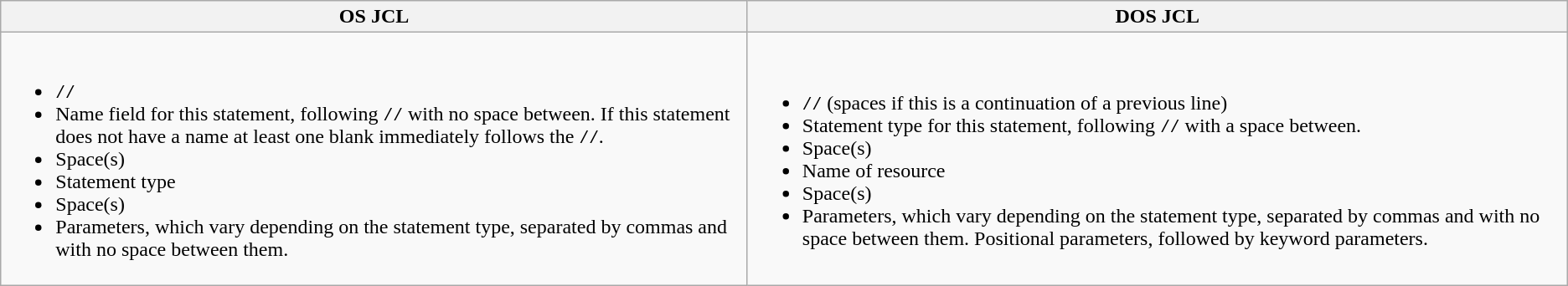<table class="wikitable">
<tr>
<th>OS JCL</th>
<th>DOS JCL</th>
</tr>
<tr>
<td><br><ul><li><code>//</code></li><li>Name field for this statement, following <code>//</code> with no space between.  If this statement does not have a name at least one blank immediately follows the <code>//</code>.</li><li>Space(s)</li><li>Statement type</li><li>Space(s)</li><li>Parameters, which vary depending on the statement type, separated by commas and with no space between them.</li></ul></td>
<td><br><ul><li><code>//</code> (spaces if this is a continuation of a previous line)</li><li>Statement type for this statement, following <code>//</code> with a space between.</li><li>Space(s)</li><li>Name of resource</li><li>Space(s)</li><li>Parameters, which vary depending on the statement type, separated by commas and with no space between them. Positional parameters, followed by keyword parameters.</li></ul></td>
</tr>
</table>
